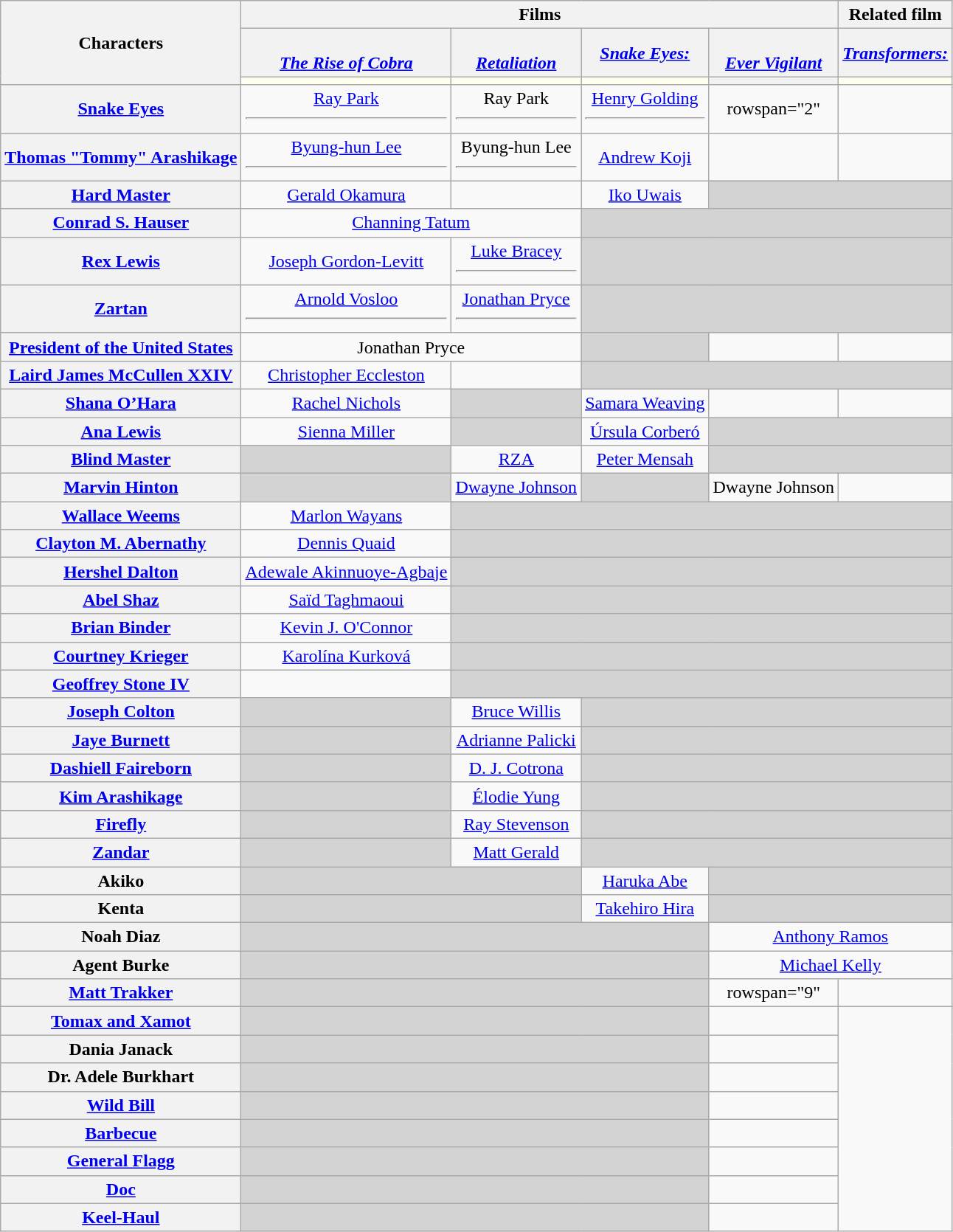<table class="wikitable" style="text-align:center;">
<tr>
<th rowspan="3">Characters</th>
<th colspan="4">Films</th>
<th>Related film</th>
</tr>
<tr>
<th><em><a href='#'><br>The Rise of Cobra</a></em></th>
<th><em><a href='#'><br>Retaliation</a></em></th>
<th><em><a href='#'>Snake Eyes:<br></a></em></th>
<th><em><a href='#'><br>Ever Vigilant</a></em></th>
<th><em><a href='#'>Transformers:<br></a></em></th>
</tr>
<tr>
<th style="background:ivory;"></th>
<th style="background:ivory;"></th>
<th style="background:ivory;"></th>
<th></th>
<th style="background:ivory;"></th>
</tr>
<tr>
<th><a href='#'>Snake Eyes</a></th>
<td><a href='#'>Ray Park</a><hr></td>
<td>Ray Park<hr></td>
<td><a href='#'>Henry Golding</a><hr></td>
<td>rowspan="2" </td>
<td></td>
</tr>
<tr>
<th><a href='#'>Thomas "Tommy" Arashikage<br></a></th>
<td><a href='#'>Byung-hun Lee</a><hr></td>
<td>Byung-hun Lee<hr></td>
<td><a href='#'>Andrew Koji</a></td>
<td></td>
</tr>
<tr>
<th><a href='#'>Hard Master</a></th>
<td><a href='#'>Gerald Okamura</a></td>
<td></td>
<td><a href='#'>Iko Uwais</a></td>
<td colspan="2" style="background:#d3d3d3;"></td>
</tr>
<tr>
<th><a href='#'>Conrad S. Hauser<br></a></th>
<td colspan="2"><a href='#'>Channing Tatum</a></td>
<td colspan="4" style="background:#d3d3d3;"></td>
</tr>
<tr>
<th><a href='#'>Rex Lewis<br></a></th>
<td><a href='#'>Joseph Gordon-Levitt</a></td>
<td><a href='#'>Luke Bracey</a><hr></td>
<td colspan="3" style="background:#d3d3d3;"></td>
</tr>
<tr>
<th><a href='#'>Zartan</a></th>
<td><a href='#'>Arnold Vosloo</a><hr></td>
<td><a href='#'>Jonathan Pryce</a><hr></td>
<td colspan="3" style="background:#d3d3d3;"></td>
</tr>
<tr>
<th><a href='#'>President of the United States</a></th>
<td colspan="2">Jonathan Pryce</td>
<td style="background:#d3d3d3;"></td>
<td></td>
<td></td>
</tr>
<tr>
<th><a href='#'>Laird James McCullen XXIV<br></a></th>
<td><a href='#'>Christopher Eccleston</a></td>
<td></td>
<td colspan="3" style="background:#d3d3d3;"></td>
</tr>
<tr>
<th><a href='#'>Shana O’Hara<br></a></th>
<td><a href='#'>Rachel Nichols</a></td>
<td style="background:lightgrey;"></td>
<td><a href='#'>Samara Weaving</a></td>
<td></td>
<td></td>
</tr>
<tr>
<th><a href='#'>Ana Lewis<br></a></th>
<td><a href='#'>Sienna Miller</a></td>
<td style="background:lightgrey;"></td>
<td><a href='#'>Úrsula Corberó</a></td>
<td colspan="3" style="background:lightgrey;"></td>
</tr>
<tr>
<th><a href='#'>Blind Master</a></th>
<td style="background:#d3d3d3;"></td>
<td><a href='#'>RZA</a></td>
<td><a href='#'>Peter Mensah</a></td>
<td colspan="3" style="background:#d3d3d3;"></td>
</tr>
<tr>
<th><a href='#'>Marvin Hinton<br></a></th>
<td style="background:#d3d3d3;"></td>
<td><a href='#'>Dwayne Johnson</a></td>
<td style="background:#d3d3d3;"></td>
<td>Dwayne Johnson</td>
<td></td>
</tr>
<tr>
<th><a href='#'>Wallace Weems<br></a></th>
<td><a href='#'>Marlon Wayans</a></td>
<td colspan="5" style="background:lightgrey;"></td>
</tr>
<tr>
<th><a href='#'>Clayton M. Abernathy<br></a></th>
<td><a href='#'>Dennis Quaid</a></td>
<td colspan="4" style="background:lightgrey;"></td>
</tr>
<tr>
<th><a href='#'>Hershel Dalton<br></a></th>
<td><a href='#'>Adewale Akinnuoye-Agbaje</a></td>
<td colspan="6" style="background:lightgrey;"></td>
</tr>
<tr>
<th><a href='#'>Abel Shaz<br></a></th>
<td><a href='#'>Saïd Taghmaoui</a></td>
<td colspan="6" style="background:lightgrey;"></td>
</tr>
<tr>
<th><a href='#'>Brian Binder<br></a></th>
<td><a href='#'>Kevin J. O'Connor</a></td>
<td colspan="6" style="background:lightgrey;"></td>
</tr>
<tr>
<th><a href='#'>Courtney Krieger<br></a></th>
<td><a href='#'>Karolína Kurková</a></td>
<td colspan="6" style="background:lightgrey;"></td>
</tr>
<tr>
<th><a href='#'>Geoffrey Stone IV<br></a></th>
<td></td>
<td colspan="6" style="background:lightgrey;"></td>
</tr>
<tr>
<th><a href='#'>Joseph Colton<br></a></th>
<td style="background:#d3d3d3;"></td>
<td><a href='#'>Bruce Willis</a></td>
<td colspan="5" style="background:#d3d3d3;"></td>
</tr>
<tr>
<th><a href='#'>Jaye Burnett<br></a></th>
<td style="background:#d3d3d3;"></td>
<td><a href='#'>Adrianne Palicki</a></td>
<td colspan="5" style="background:#d3d3d3;"></td>
</tr>
<tr>
<th><a href='#'>Dashiell Faireborn<br></a></th>
<td style="background:#d3d3d3;"></td>
<td><a href='#'>D. J. Cotrona</a></td>
<td colspan="5" style="background:#d3d3d3;"></td>
</tr>
<tr>
<th><a href='#'>Kim Arashikage<br></a></th>
<td style="background:#d3d3d3;"></td>
<td><a href='#'>Élodie Yung</a></td>
<td colspan="5" style="background:#d3d3d3;"></td>
</tr>
<tr>
<th><a href='#'>Firefly</a></th>
<td style="background:#d3d3d3;"></td>
<td><a href='#'>Ray Stevenson</a></td>
<td colspan="5" style="background:#d3d3d3;"></td>
</tr>
<tr>
<th><a href='#'>Zandar<br></a></th>
<td style="background:#d3d3d3;"></td>
<td><a href='#'>Matt Gerald</a></td>
<td colspan="5" style="background:#d3d3d3;"></td>
</tr>
<tr>
<th>Akiko</th>
<td colspan="2" style="background:#d3d3d3;"></td>
<td><a href='#'>Haruka Abe</a></td>
<td colspan="4" style="background:#d3d3d3;"></td>
</tr>
<tr>
<th>Kenta</th>
<td colspan="2" style="background:#d3d3d3;"></td>
<td><a href='#'>Takehiro Hira</a></td>
<td colspan="4" style="background:#d3d3d3;"></td>
</tr>
<tr>
<th>Noah Diaz</th>
<td colspan="3" style="background:#d3d3d3;"></td>
<td colspan="2"><a href='#'>Anthony Ramos</a></td>
</tr>
<tr>
<th>Agent Burke</th>
<td colspan="3" style="background:#d3d3d3;"></td>
<td colspan="2"><a href='#'>Michael Kelly</a></td>
</tr>
<tr>
<th><a href='#'>Matt Trakker</a></th>
<td colspan="3" style="background:#d3d3d3;"></td>
<td>rowspan="9" </td>
<td></td>
</tr>
<tr>
<th><a href='#'>Tomax and Xamot</a></th>
<td colspan="3" style="background:#d3d3d3;"></td>
<td></td>
</tr>
<tr>
<th>Dania Janack</th>
<td colspan="3" style="background:#d3d3d3;"></td>
<td></td>
</tr>
<tr>
<th>Dr. Adele Burkhart</th>
<td colspan="3" style="background:#d3d3d3;"></td>
<td></td>
</tr>
<tr>
<th><a href='#'>Wild Bill</a></th>
<td colspan="3" style="background:#d3d3d3;"></td>
<td></td>
</tr>
<tr>
<th><a href='#'>Barbecue</a></th>
<td colspan="3" style="background:#d3d3d3;"></td>
<td></td>
</tr>
<tr>
<th><a href='#'>General Flagg</a></th>
<td colspan="3" style="background:#d3d3d3;"></td>
<td></td>
</tr>
<tr>
<th><a href='#'>Doc</a></th>
<td colspan="3" style="background:#d3d3d3;"></td>
<td></td>
</tr>
<tr>
<th><a href='#'>Keel-Haul</a></th>
<td colspan="3" style="background:#d3d3d3;"></td>
<td></td>
</tr>
</table>
